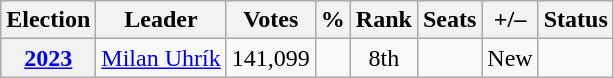<table class="wikitable" style="text-align:center">
<tr>
<th>Election</th>
<th>Leader</th>
<th>Votes</th>
<th>%</th>
<th>Rank</th>
<th>Seats</th>
<th>+/–</th>
<th>Status</th>
</tr>
<tr>
<th><a href='#'><strong>2023</strong></a></th>
<td><a href='#'>Milan Uhrík</a></td>
<td>141,099</td>
<td></td>
<td>8th</td>
<td></td>
<td>New</td>
<td></td>
</tr>
</table>
